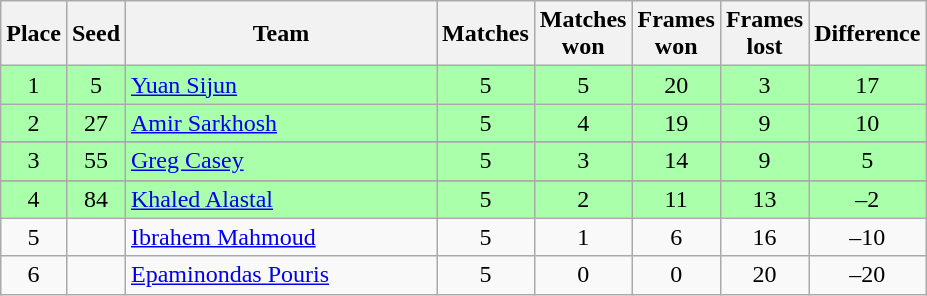<table class="wikitable" style="text-align: center;">
<tr>
<th width=20>Place</th>
<th width=20>Seed</th>
<th width=200>Team</th>
<th width=20>Matches</th>
<th width=20>Matches won</th>
<th width=20>Frames won</th>
<th width=20>Frames lost</th>
<th width=20>Difference</th>
</tr>
<tr style="background:#aaffaa;">
<td>1</td>
<td>5</td>
<td style="text-align:left;"> <a href='#'>Yuan Sijun</a></td>
<td>5</td>
<td>5</td>
<td>20</td>
<td>3</td>
<td>17</td>
</tr>
<tr style="background:#aaffaa;">
<td>2</td>
<td>27</td>
<td style="text-align:left;"> <a href='#'>Amir Sarkhosh</a></td>
<td>5</td>
<td>4</td>
<td>19</td>
<td>9</td>
<td>10</td>
</tr>
<tr>
</tr>
<tr style="background:#aaffaa;">
<td>3</td>
<td>55</td>
<td style="text-align:left;"> <a href='#'>Greg Casey</a></td>
<td>5</td>
<td>3</td>
<td>14</td>
<td>9</td>
<td>5</td>
</tr>
<tr>
</tr>
<tr style="background:#aaffaa;">
<td>4</td>
<td>84</td>
<td style="text-align:left;"> <a href='#'>Khaled Alastal</a></td>
<td>5</td>
<td>2</td>
<td>11</td>
<td>13</td>
<td>–2</td>
</tr>
<tr>
<td>5</td>
<td></td>
<td style="text-align:left;"> <a href='#'>Ibrahem Mahmoud</a></td>
<td>5</td>
<td>1</td>
<td>6</td>
<td>16</td>
<td>–10</td>
</tr>
<tr>
<td>6</td>
<td></td>
<td style="text-align:left;"> <a href='#'>Epaminondas Pouris</a></td>
<td>5</td>
<td>0</td>
<td>0</td>
<td>20</td>
<td>–20</td>
</tr>
</table>
